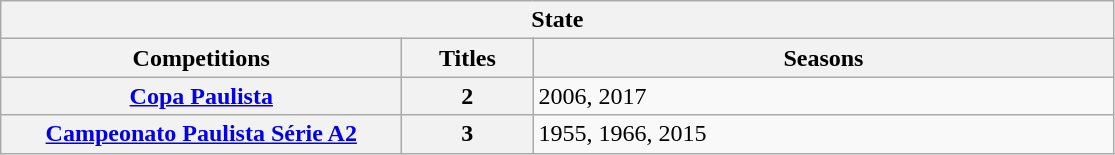<table class="wikitable">
<tr>
<th colspan="3">State</th>
</tr>
<tr>
<th style="width:260px">Competitions</th>
<th style="width:80px">Titles</th>
<th style="width:380px">Seasons</th>
</tr>
<tr>
<th style="text-align:center"><a href='#'>Copa Paulista</a></th>
<th style="text-align:center"><strong>2</strong></th>
<td align="left">2006, 2017</td>
</tr>
<tr>
<th style="text-align:center"><a href='#'>Campeonato Paulista Série A2</a></th>
<th style="text-align:center"><strong>3</strong></th>
<td align="left">1955, 1966, 2015</td>
</tr>
</table>
